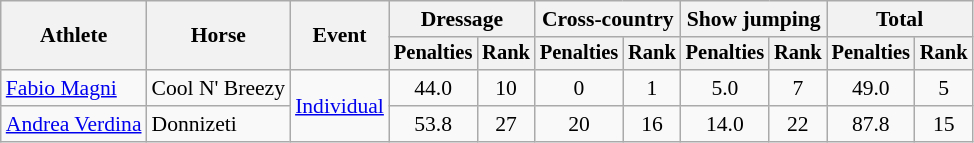<table class=wikitable style="font-size:90%">
<tr>
<th rowspan="2">Athlete</th>
<th rowspan="2">Horse</th>
<th rowspan="2">Event</th>
<th colspan="2">Dressage</th>
<th colspan="2">Cross-country</th>
<th colspan="2">Show jumping</th>
<th colspan="2">Total</th>
</tr>
<tr style="font-size:95%">
<th>Penalties</th>
<th>Rank</th>
<th>Penalties</th>
<th>Rank</th>
<th>Penalties</th>
<th>Rank</th>
<th>Penalties</th>
<th>Rank</th>
</tr>
<tr align=center>
<td align=left><a href='#'>Fabio Magni</a></td>
<td align=left>Cool N' Breezy</td>
<td rowspan=2 align=left><a href='#'>Individual</a></td>
<td>44.0</td>
<td>10</td>
<td>0</td>
<td>1</td>
<td>5.0</td>
<td>7</td>
<td>49.0</td>
<td>5</td>
</tr>
<tr align=center>
<td align=left><a href='#'>Andrea Verdina</a></td>
<td align=left>Donnizeti</td>
<td>53.8</td>
<td>27</td>
<td>20</td>
<td>16</td>
<td>14.0</td>
<td>22</td>
<td>87.8</td>
<td>15</td>
</tr>
</table>
